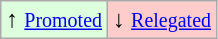<table class="wikitable" align="center">
<tr>
<td style="background:#ddffdd">↑ <small><a href='#'>Promoted</a></small></td>
<td style="background:#ffcccc">↓ <small><a href='#'>Relegated</a></small></td>
</tr>
</table>
